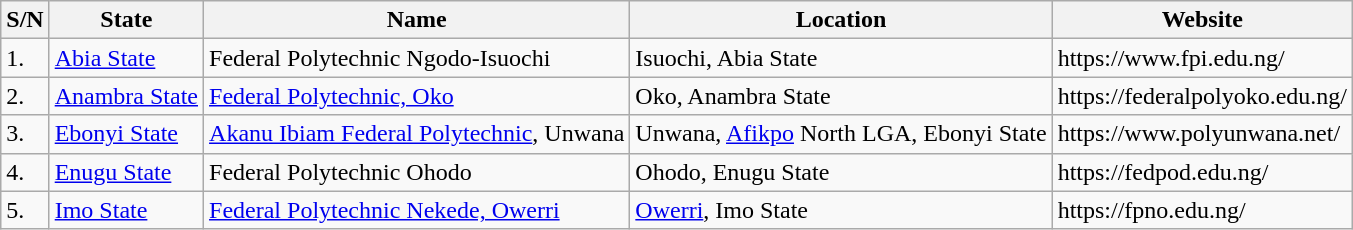<table class="wikitable">
<tr>
<th>S/N</th>
<th>State</th>
<th>Name</th>
<th>Location</th>
<th>Website</th>
</tr>
<tr>
<td>1.</td>
<td><a href='#'>Abia State</a></td>
<td>Federal Polytechnic Ngodo-Isuochi</td>
<td>Isuochi, Abia State</td>
<td>https://www.fpi.edu.ng/</td>
</tr>
<tr>
<td>2.</td>
<td><a href='#'>Anambra State</a></td>
<td><a href='#'>Federal Polytechnic, Oko</a></td>
<td>Oko, Anambra State</td>
<td>https://federalpolyoko.edu.ng/</td>
</tr>
<tr>
<td>3.</td>
<td><a href='#'>Ebonyi State</a></td>
<td><a href='#'>Akanu Ibiam Federal Polytechnic</a>, Unwana</td>
<td>Unwana, <a href='#'>Afikpo</a> North LGA, Ebonyi State</td>
<td>https://www.polyunwana.net/</td>
</tr>
<tr>
<td>4.</td>
<td><a href='#'>Enugu State</a></td>
<td>Federal Polytechnic Ohodo</td>
<td>Ohodo, Enugu State</td>
<td>https://fedpod.edu.ng/</td>
</tr>
<tr>
<td>5.</td>
<td><a href='#'>Imo State</a></td>
<td><a href='#'>Federal Polytechnic Nekede, Owerri</a></td>
<td><a href='#'>Owerri</a>, Imo State</td>
<td>https://fpno.edu.ng/</td>
</tr>
</table>
